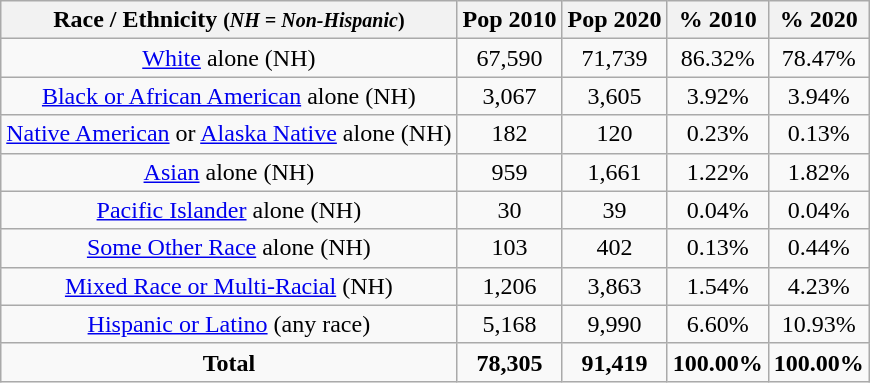<table class="wikitable" style="text-align:center;">
<tr>
<th>Race / Ethnicity <small>(<em>NH = Non-Hispanic</em>)</small></th>
<th>Pop 2010</th>
<th>Pop 2020</th>
<th>% 2010</th>
<th>% 2020</th>
</tr>
<tr>
<td><a href='#'>White</a> alone (NH)</td>
<td>67,590</td>
<td>71,739</td>
<td>86.32%</td>
<td>78.47%</td>
</tr>
<tr>
<td><a href='#'>Black or African American</a> alone (NH)</td>
<td>3,067</td>
<td>3,605</td>
<td>3.92%</td>
<td>3.94%</td>
</tr>
<tr>
<td><a href='#'>Native American</a> or <a href='#'>Alaska Native</a> alone (NH)</td>
<td>182</td>
<td>120</td>
<td>0.23%</td>
<td>0.13%</td>
</tr>
<tr>
<td><a href='#'>Asian</a> alone (NH)</td>
<td>959</td>
<td>1,661</td>
<td>1.22%</td>
<td>1.82%</td>
</tr>
<tr>
<td><a href='#'>Pacific Islander</a> alone (NH)</td>
<td>30</td>
<td>39</td>
<td>0.04%</td>
<td>0.04%</td>
</tr>
<tr>
<td><a href='#'>Some Other Race</a> alone (NH)</td>
<td>103</td>
<td>402</td>
<td>0.13%</td>
<td>0.44%</td>
</tr>
<tr>
<td><a href='#'>Mixed Race or Multi-Racial</a> (NH)</td>
<td>1,206</td>
<td>3,863</td>
<td>1.54%</td>
<td>4.23%</td>
</tr>
<tr>
<td><a href='#'>Hispanic or Latino</a> (any race)</td>
<td>5,168</td>
<td>9,990</td>
<td>6.60%</td>
<td>10.93%</td>
</tr>
<tr>
<td><strong>Total</strong></td>
<td><strong>78,305</strong></td>
<td><strong>91,419</strong></td>
<td><strong>100.00%</strong></td>
<td><strong>100.00%</strong></td>
</tr>
</table>
